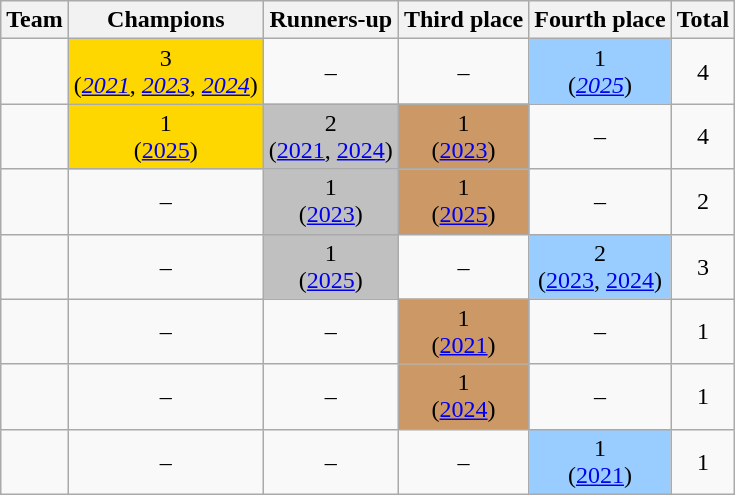<table class="wikitable" style="text-align: center;">
<tr>
<th>Team</th>
<th>Champions</th>
<th>Runners-up</th>
<th>Third place</th>
<th>Fourth place</th>
<th>Total</th>
</tr>
<tr>
<td align=left></td>
<td style="background:gold">3<br>(<em><a href='#'>2021</a></em>, <em><a href='#'>2023</a></em>, <em><a href='#'>2024</a></em>)</td>
<td>–</td>
<td>–</td>
<td style="background:#9acdff">1<br>(<em><a href='#'>2025</a></em>)</td>
<td>4</td>
</tr>
<tr>
<td align=left></td>
<td style="background:gold">1<br>(<a href='#'>2025</a>)</td>
<td style="background:silver">2<br>(<a href='#'>2021</a>, <a href='#'>2024</a>)</td>
<td style="background:#c96">1<br>(<a href='#'>2023</a>)</td>
<td>–</td>
<td>4</td>
</tr>
<tr>
<td align=left></td>
<td>–</td>
<td style="background:silver">1<br>(<a href='#'>2023</a>)</td>
<td style="background:#c96">1<br>(<a href='#'>2025</a>)</td>
<td>–</td>
<td>2</td>
</tr>
<tr>
<td align=left></td>
<td>–</td>
<td style="background:silver">1<br>(<a href='#'>2025</a>)</td>
<td>–</td>
<td style="background:#9acdff">2<br>(<a href='#'>2023</a>, <a href='#'>2024</a>)</td>
<td>3</td>
</tr>
<tr>
<td align=left></td>
<td>–</td>
<td>–</td>
<td style="background:#c96">1<br>(<a href='#'>2021</a>)</td>
<td>–</td>
<td>1</td>
</tr>
<tr>
<td align=left></td>
<td>–</td>
<td>–</td>
<td style="background:#c96">1<br>(<a href='#'>2024</a>)</td>
<td>–</td>
<td>1</td>
</tr>
<tr>
<td align=left></td>
<td>–</td>
<td>–</td>
<td>–</td>
<td style="background:#9acdff">1<br>(<a href='#'>2021</a>)</td>
<td>1</td>
</tr>
</table>
